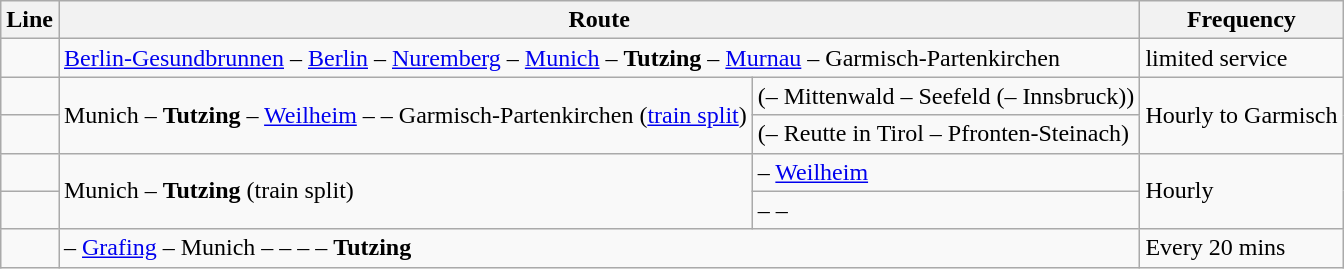<table class="wikitable">
<tr>
<th>Line</th>
<th colspan=2>Route</th>
<th>Frequency</th>
</tr>
<tr>
<td align="center"></td>
<td colspan=2><a href='#'>Berlin-Gesundbrunnen</a> – <a href='#'>Berlin</a> – <a href='#'>Nuremberg</a> – <a href='#'>Munich</a> – <strong>Tutzing</strong> – <a href='#'>Murnau</a> – Garmisch-Partenkirchen</td>
<td>limited service</td>
</tr>
<tr>
<td align="center"></td>
<td rowspan=2>Munich – <strong>Tutzing</strong> – <a href='#'>Weilheim</a> –  – Garmisch-Partenkirchen (<a href='#'>train split</a>)</td>
<td>(– Mittenwald – Seefeld  (– Innsbruck))</td>
<td rowspan=2>Hourly to Garmisch</td>
</tr>
<tr>
<td align="center"></td>
<td>(– Reutte in Tirol – Pfronten-Steinach)</td>
</tr>
<tr>
<td align="center"></td>
<td rowspan=2>Munich – <strong>Tutzing</strong> (train split)</td>
<td>– <a href='#'>Weilheim</a></td>
<td rowspan=2>Hourly</td>
</tr>
<tr>
<td align="center"></td>
<td>–  – </td>
</tr>
<tr>
<td align="center"></td>
<td colspan=2> – <a href='#'>Grafing</a> – Munich –  –  –  – <strong>Tutzing</strong></td>
<td>Every 20 mins</td>
</tr>
</table>
